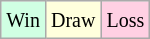<table class="wikitable">
<tr>
<td style="background-color: #d0ffe3;"><small>Win</small></td>
<td style="background-color: #ffffdd;"><small>Draw</small></td>
<td style="background-color: #ffd0e3;"><small>Loss</small></td>
</tr>
</table>
